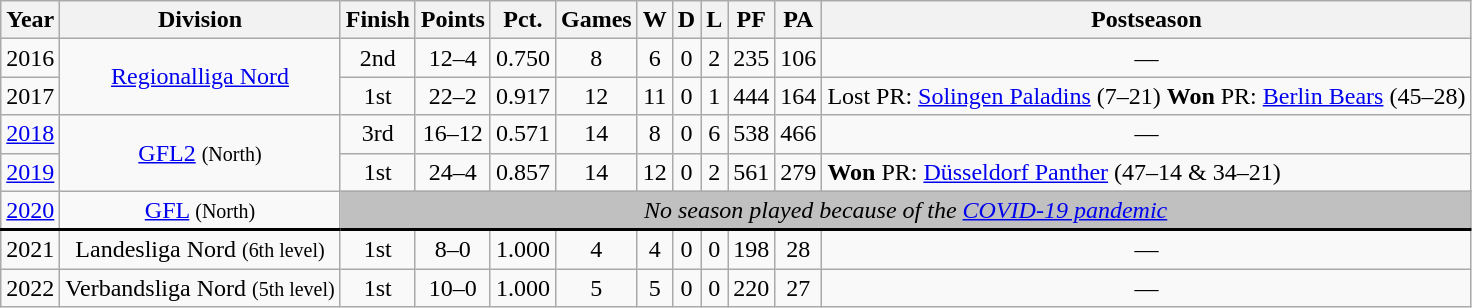<table class="wikitable" style="text-align:center">
<tr>
<th>Year</th>
<th>Division</th>
<th>Finish</th>
<th>Points</th>
<th>Pct.</th>
<th>Games</th>
<th>W</th>
<th>D</th>
<th>L</th>
<th>PF</th>
<th>PA</th>
<th>Postseason</th>
</tr>
<tr>
<td>2016</td>
<td rowspan="2"><a href='#'>Regionalliga Nord</a></td>
<td>2nd</td>
<td>12–4</td>
<td>0.750</td>
<td>8</td>
<td>6</td>
<td>0</td>
<td>2</td>
<td>235</td>
<td>106</td>
<td>—</td>
</tr>
<tr>
<td>2017</td>
<td>1st</td>
<td>22–2</td>
<td>0.917</td>
<td>12</td>
<td>11</td>
<td>0</td>
<td>1</td>
<td>444</td>
<td>164</td>
<td style="text-align:left">Lost PR: <a href='#'>Solingen Paladins</a> (7–21)  <strong>Won</strong> PR: <a href='#'>Berlin Bears</a> (45–28)</td>
</tr>
<tr>
<td><a href='#'>2018</a></td>
<td rowspan="2"><a href='#'>GFL2</a> <small>(North)</small></td>
<td>3rd</td>
<td>16–12</td>
<td>0.571</td>
<td>14</td>
<td>8</td>
<td>0</td>
<td>6</td>
<td>538</td>
<td>466</td>
<td>—</td>
</tr>
<tr>
<td><a href='#'>2019</a></td>
<td>1st</td>
<td>24–4</td>
<td>0.857</td>
<td>14</td>
<td>12</td>
<td>0</td>
<td>2</td>
<td>561</td>
<td>279</td>
<td style="text-align:left"><strong>Won</strong> PR: <a href='#'>Düsseldorf Panther</a> (47–14 & 34–21)</td>
</tr>
<tr>
<td style="border-bottom:2px solid"><a href='#'>2020</a></td>
<td style="border-bottom:2px solid"><a href='#'>GFL</a> <small>(North)</small></td>
<td colspan=10 style="border-bottom:2px solid; background:#C0C0C0"><em>No season played because of the <a href='#'>COVID-19 pandemic</a></em></td>
</tr>
<tr>
<td>2021</td>
<td>Landesliga Nord <small>(6th level)</small></td>
<td>1st</td>
<td>8–0</td>
<td>1.000</td>
<td>4</td>
<td>4</td>
<td>0</td>
<td>0</td>
<td>198</td>
<td>28</td>
<td>—</td>
</tr>
<tr>
<td>2022</td>
<td>Verbandsliga Nord <small>(5th level)</small></td>
<td>1st</td>
<td>10–0</td>
<td>1.000</td>
<td>5</td>
<td>5</td>
<td>0</td>
<td>0</td>
<td>220</td>
<td>27</td>
<td>—</td>
</tr>
</table>
